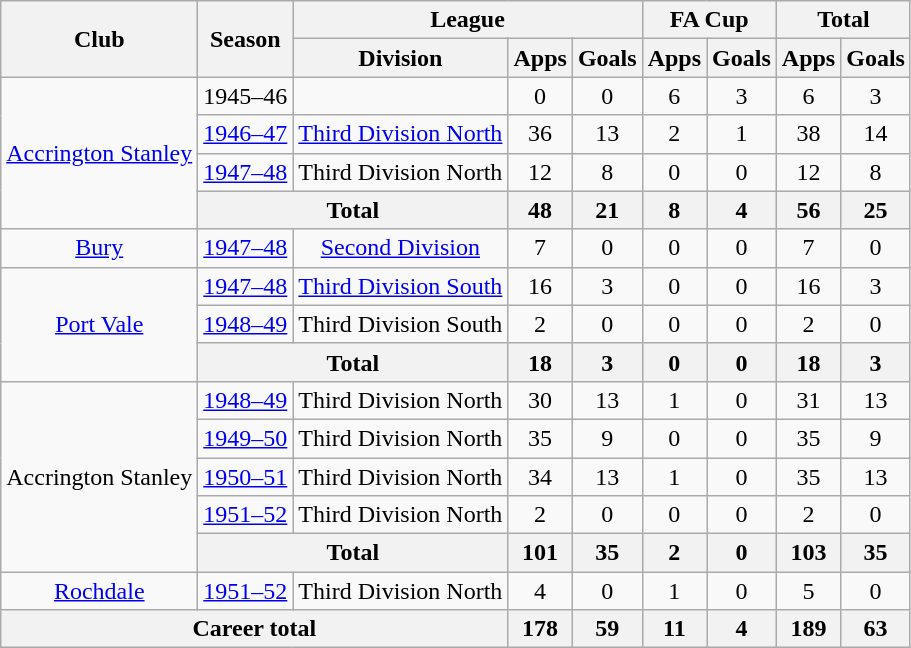<table class="wikitable" style="text-align: center;">
<tr>
<th rowspan="2">Club</th>
<th rowspan="2">Season</th>
<th colspan="3">League</th>
<th colspan="2">FA Cup</th>
<th colspan="2">Total</th>
</tr>
<tr>
<th>Division</th>
<th>Apps</th>
<th>Goals</th>
<th>Apps</th>
<th>Goals</th>
<th>Apps</th>
<th>Goals</th>
</tr>
<tr>
<td rowspan="4"><a href='#'>Accrington Stanley</a></td>
<td>1945–46</td>
<td></td>
<td>0</td>
<td>0</td>
<td>6</td>
<td>3</td>
<td>6</td>
<td>3</td>
</tr>
<tr>
<td><a href='#'>1946–47</a></td>
<td><a href='#'>Third Division North</a></td>
<td>36</td>
<td>13</td>
<td>2</td>
<td>1</td>
<td>38</td>
<td>14</td>
</tr>
<tr>
<td><a href='#'>1947–48</a></td>
<td>Third Division North</td>
<td>12</td>
<td>8</td>
<td>0</td>
<td>0</td>
<td>12</td>
<td>8</td>
</tr>
<tr>
<th colspan="2">Total</th>
<th>48</th>
<th>21</th>
<th>8</th>
<th>4</th>
<th>56</th>
<th>25</th>
</tr>
<tr>
<td><a href='#'>Bury</a></td>
<td><a href='#'>1947–48</a></td>
<td><a href='#'>Second Division</a></td>
<td>7</td>
<td>0</td>
<td>0</td>
<td>0</td>
<td>7</td>
<td>0</td>
</tr>
<tr>
<td rowspan="3"><a href='#'>Port Vale</a></td>
<td><a href='#'>1947–48</a></td>
<td><a href='#'>Third Division South</a></td>
<td>16</td>
<td>3</td>
<td>0</td>
<td>0</td>
<td>16</td>
<td>3</td>
</tr>
<tr>
<td><a href='#'>1948–49</a></td>
<td>Third Division South</td>
<td>2</td>
<td>0</td>
<td>0</td>
<td>0</td>
<td>2</td>
<td>0</td>
</tr>
<tr>
<th colspan="2">Total</th>
<th>18</th>
<th>3</th>
<th>0</th>
<th>0</th>
<th>18</th>
<th>3</th>
</tr>
<tr>
<td rowspan="5">Accrington Stanley</td>
<td><a href='#'>1948–49</a></td>
<td>Third Division North</td>
<td>30</td>
<td>13</td>
<td>1</td>
<td>0</td>
<td>31</td>
<td>13</td>
</tr>
<tr>
<td><a href='#'>1949–50</a></td>
<td>Third Division North</td>
<td>35</td>
<td>9</td>
<td>0</td>
<td>0</td>
<td>35</td>
<td>9</td>
</tr>
<tr>
<td><a href='#'>1950–51</a></td>
<td>Third Division North</td>
<td>34</td>
<td>13</td>
<td>1</td>
<td>0</td>
<td>35</td>
<td>13</td>
</tr>
<tr>
<td><a href='#'>1951–52</a></td>
<td>Third Division North</td>
<td>2</td>
<td>0</td>
<td>0</td>
<td>0</td>
<td>2</td>
<td>0</td>
</tr>
<tr>
<th colspan="2">Total</th>
<th>101</th>
<th>35</th>
<th>2</th>
<th>0</th>
<th>103</th>
<th>35</th>
</tr>
<tr>
<td><a href='#'>Rochdale</a></td>
<td><a href='#'>1951–52</a></td>
<td>Third Division North</td>
<td>4</td>
<td>0</td>
<td>1</td>
<td>0</td>
<td>5</td>
<td>0</td>
</tr>
<tr>
<th colspan="3">Career total</th>
<th>178</th>
<th>59</th>
<th>11</th>
<th>4</th>
<th>189</th>
<th>63</th>
</tr>
</table>
